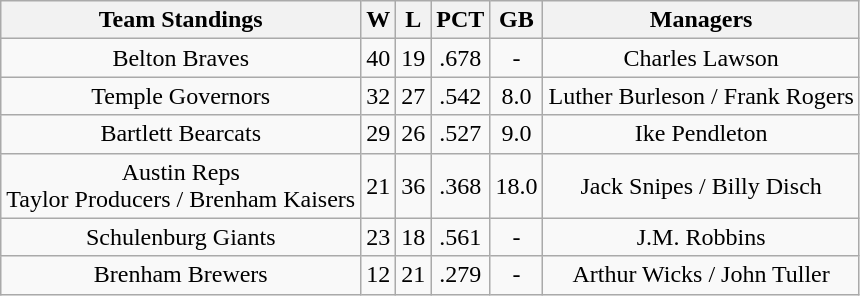<table class="wikitable">
<tr>
<th>Team Standings</th>
<th>W</th>
<th>L</th>
<th>PCT</th>
<th>GB</th>
<th>Managers</th>
</tr>
<tr align=center>
<td>Belton Braves</td>
<td>40</td>
<td>19</td>
<td>.678</td>
<td>-</td>
<td>Charles Lawson</td>
</tr>
<tr align=center>
<td>Temple Governors</td>
<td>32</td>
<td>27</td>
<td>.542</td>
<td>8.0</td>
<td>Luther Burleson / Frank Rogers</td>
</tr>
<tr align=center>
<td>Bartlett Bearcats</td>
<td>29</td>
<td>26</td>
<td>.527</td>
<td>9.0</td>
<td>Ike Pendleton</td>
</tr>
<tr align=center>
<td>Austin Reps<br>Taylor Producers / Brenham Kaisers</td>
<td>21</td>
<td>36</td>
<td>.368</td>
<td>18.0</td>
<td>Jack Snipes / Billy Disch</td>
</tr>
<tr align=center>
<td>Schulenburg Giants</td>
<td>23</td>
<td>18</td>
<td>.561</td>
<td>-</td>
<td>J.M. Robbins</td>
</tr>
<tr align=center>
<td>Brenham Brewers</td>
<td>12</td>
<td>21</td>
<td>.279</td>
<td>-</td>
<td>Arthur Wicks / John Tuller</td>
</tr>
</table>
